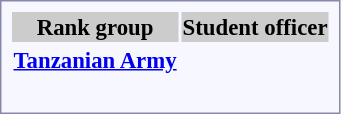<table style="border:1px solid #8888aa; background-color:#f7f8ff; padding:5px; font-size:95%; margin: 0px 12px 12px 0px; text-align:center;">
<tr bgcolor="#CCCCCC">
<th>Rank group</th>
<th>Student officer</th>
</tr>
<tr>
<td rowspan=2><strong> <a href='#'>Tanzanian Army</a></strong></td>
<td></td>
</tr>
<tr>
<td></td>
</tr>
<tr>
<td rowspan=2><strong></strong></td>
<td></td>
</tr>
<tr>
<td></td>
</tr>
<tr>
<td rowspan=2><strong></strong></td>
<td></td>
</tr>
<tr>
<td></td>
</tr>
<tr>
</tr>
</table>
